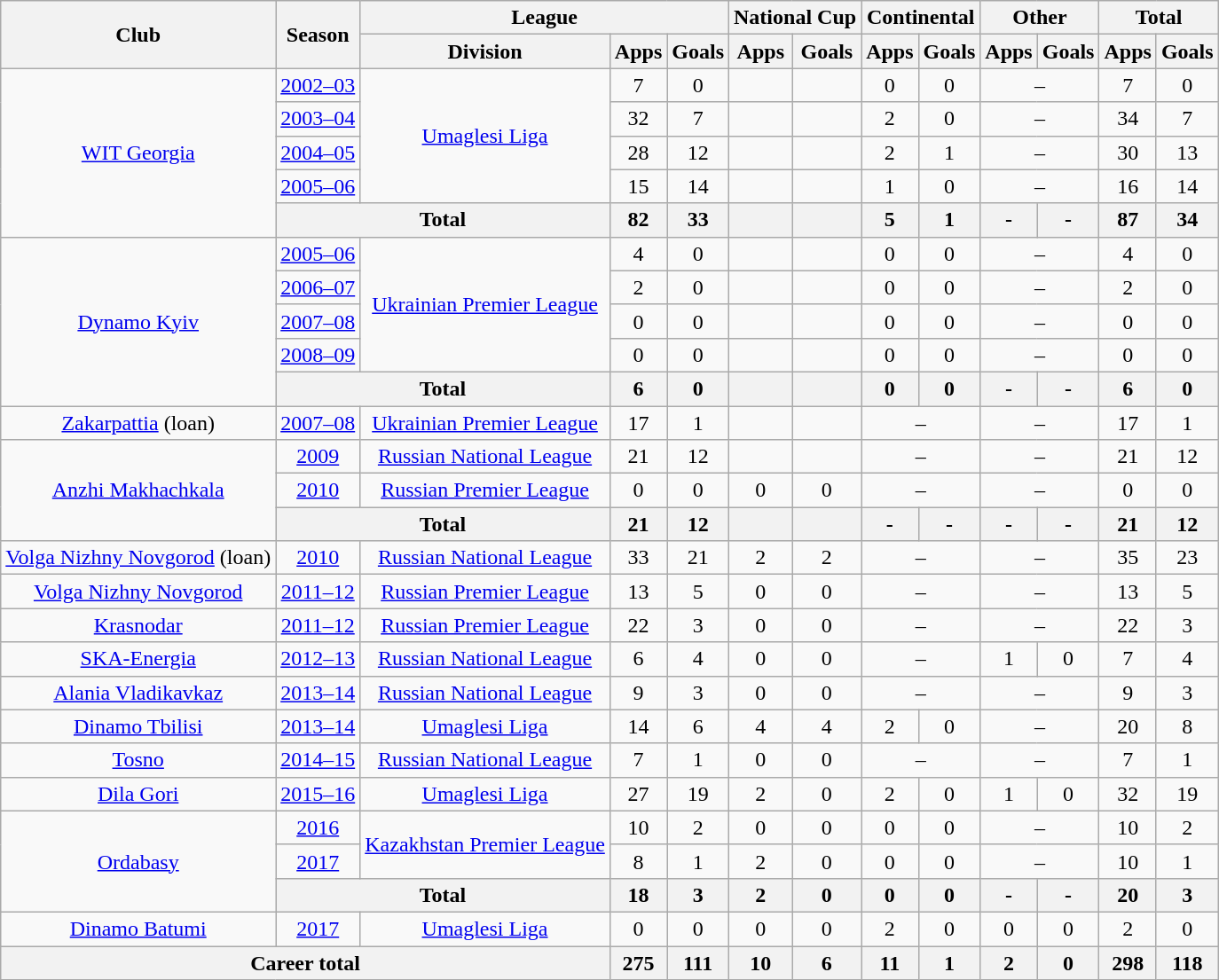<table class="wikitable" style="text-align: center;">
<tr>
<th rowspan="2">Club</th>
<th rowspan="2">Season</th>
<th colspan="3">League</th>
<th colspan="2">National Cup</th>
<th colspan="2">Continental</th>
<th colspan="2">Other</th>
<th colspan="2">Total</th>
</tr>
<tr>
<th>Division</th>
<th>Apps</th>
<th>Goals</th>
<th>Apps</th>
<th>Goals</th>
<th>Apps</th>
<th>Goals</th>
<th>Apps</th>
<th>Goals</th>
<th>Apps</th>
<th>Goals</th>
</tr>
<tr>
<td rowspan="5"><a href='#'>WIT Georgia</a></td>
<td><a href='#'>2002–03</a></td>
<td rowspan="4"><a href='#'>Umaglesi Liga</a></td>
<td>7</td>
<td>0</td>
<td></td>
<td></td>
<td>0</td>
<td>0</td>
<td colspan="2">–</td>
<td>7</td>
<td>0</td>
</tr>
<tr>
<td><a href='#'>2003–04</a></td>
<td>32</td>
<td>7</td>
<td></td>
<td></td>
<td>2</td>
<td>0</td>
<td colspan="2">–</td>
<td>34</td>
<td>7</td>
</tr>
<tr>
<td><a href='#'>2004–05</a></td>
<td>28</td>
<td>12</td>
<td></td>
<td></td>
<td>2</td>
<td>1</td>
<td colspan="2">–</td>
<td>30</td>
<td>13</td>
</tr>
<tr>
<td><a href='#'>2005–06</a></td>
<td>15</td>
<td>14</td>
<td></td>
<td></td>
<td>1</td>
<td>0</td>
<td colspan="2">–</td>
<td>16</td>
<td>14</td>
</tr>
<tr>
<th colspan="2">Total</th>
<th>82</th>
<th>33</th>
<th></th>
<th></th>
<th>5</th>
<th>1</th>
<th>-</th>
<th>-</th>
<th>87</th>
<th>34</th>
</tr>
<tr>
<td rowspan="5"><a href='#'>Dynamo Kyiv</a></td>
<td><a href='#'>2005–06</a></td>
<td rowspan="4"><a href='#'>Ukrainian Premier League</a></td>
<td>4</td>
<td>0</td>
<td></td>
<td></td>
<td>0</td>
<td>0</td>
<td colspan="2">–</td>
<td>4</td>
<td>0</td>
</tr>
<tr>
<td><a href='#'>2006–07</a></td>
<td>2</td>
<td>0</td>
<td></td>
<td></td>
<td>0</td>
<td>0</td>
<td colspan="2">–</td>
<td>2</td>
<td>0</td>
</tr>
<tr>
<td><a href='#'>2007–08</a></td>
<td>0</td>
<td>0</td>
<td></td>
<td></td>
<td>0</td>
<td>0</td>
<td colspan="2">–</td>
<td>0</td>
<td>0</td>
</tr>
<tr>
<td><a href='#'>2008–09</a></td>
<td>0</td>
<td>0</td>
<td></td>
<td></td>
<td>0</td>
<td>0</td>
<td colspan="2">–</td>
<td>0</td>
<td>0</td>
</tr>
<tr>
<th colspan="2">Total</th>
<th>6</th>
<th>0</th>
<th></th>
<th></th>
<th>0</th>
<th>0</th>
<th>-</th>
<th>-</th>
<th>6</th>
<th>0</th>
</tr>
<tr>
<td><a href='#'>Zakarpattia</a> (loan)</td>
<td><a href='#'>2007–08</a></td>
<td><a href='#'>Ukrainian Premier League</a></td>
<td>17</td>
<td>1</td>
<td></td>
<td></td>
<td colspan="2">–</td>
<td colspan="2">–</td>
<td>17</td>
<td>1</td>
</tr>
<tr>
<td rowspan="3"><a href='#'>Anzhi Makhachkala</a></td>
<td><a href='#'>2009</a></td>
<td><a href='#'>Russian National League</a></td>
<td>21</td>
<td>12</td>
<td></td>
<td></td>
<td colspan="2">–</td>
<td colspan="2">–</td>
<td>21</td>
<td>12</td>
</tr>
<tr>
<td><a href='#'>2010</a></td>
<td><a href='#'>Russian Premier League</a></td>
<td>0</td>
<td>0</td>
<td>0</td>
<td>0</td>
<td colspan="2">–</td>
<td colspan="2">–</td>
<td>0</td>
<td>0</td>
</tr>
<tr>
<th colspan="2">Total</th>
<th>21</th>
<th>12</th>
<th></th>
<th></th>
<th>-</th>
<th>-</th>
<th>-</th>
<th>-</th>
<th>21</th>
<th>12</th>
</tr>
<tr>
<td><a href='#'>Volga Nizhny Novgorod</a> (loan)</td>
<td><a href='#'>2010</a></td>
<td><a href='#'>Russian National League</a></td>
<td>33</td>
<td>21</td>
<td>2</td>
<td>2</td>
<td colspan="2">–</td>
<td colspan="2">–</td>
<td>35</td>
<td>23</td>
</tr>
<tr>
<td><a href='#'>Volga Nizhny Novgorod</a></td>
<td><a href='#'>2011–12</a></td>
<td><a href='#'>Russian Premier League</a></td>
<td>13</td>
<td>5</td>
<td>0</td>
<td>0</td>
<td colspan="2">–</td>
<td colspan="2">–</td>
<td>13</td>
<td>5</td>
</tr>
<tr>
<td><a href='#'>Krasnodar</a></td>
<td><a href='#'>2011–12</a></td>
<td><a href='#'>Russian Premier League</a></td>
<td>22</td>
<td>3</td>
<td>0</td>
<td>0</td>
<td colspan="2">–</td>
<td colspan="2">–</td>
<td>22</td>
<td>3</td>
</tr>
<tr>
<td><a href='#'>SKA-Energia</a></td>
<td><a href='#'>2012–13</a></td>
<td><a href='#'>Russian National League</a></td>
<td>6</td>
<td>4</td>
<td>0</td>
<td>0</td>
<td colspan="2">–</td>
<td>1</td>
<td>0</td>
<td>7</td>
<td>4</td>
</tr>
<tr>
<td><a href='#'>Alania Vladikavkaz</a></td>
<td><a href='#'>2013–14</a></td>
<td><a href='#'>Russian National League</a></td>
<td>9</td>
<td>3</td>
<td>0</td>
<td>0</td>
<td colspan="2">–</td>
<td colspan="2">–</td>
<td>9</td>
<td>3</td>
</tr>
<tr>
<td><a href='#'>Dinamo Tbilisi</a></td>
<td><a href='#'>2013–14</a></td>
<td><a href='#'>Umaglesi Liga</a></td>
<td>14</td>
<td>6</td>
<td>4</td>
<td>4</td>
<td>2</td>
<td>0</td>
<td colspan="2">–</td>
<td>20</td>
<td>8</td>
</tr>
<tr>
<td><a href='#'>Tosno</a></td>
<td><a href='#'>2014–15</a></td>
<td><a href='#'>Russian National League</a></td>
<td>7</td>
<td>1</td>
<td>0</td>
<td>0</td>
<td colspan="2">–</td>
<td colspan="2">–</td>
<td>7</td>
<td>1</td>
</tr>
<tr>
<td><a href='#'>Dila Gori</a></td>
<td><a href='#'>2015–16</a></td>
<td><a href='#'>Umaglesi Liga</a></td>
<td>27</td>
<td>19</td>
<td>2</td>
<td>0</td>
<td>2</td>
<td>0</td>
<td>1</td>
<td>0</td>
<td>32</td>
<td>19</td>
</tr>
<tr>
<td rowspan="3"><a href='#'>Ordabasy</a></td>
<td><a href='#'>2016</a></td>
<td rowspan="2"><a href='#'>Kazakhstan Premier League</a></td>
<td>10</td>
<td>2</td>
<td>0</td>
<td>0</td>
<td>0</td>
<td>0</td>
<td colspan="2">–</td>
<td>10</td>
<td>2</td>
</tr>
<tr>
<td><a href='#'>2017</a></td>
<td>8</td>
<td>1</td>
<td>2</td>
<td>0</td>
<td>0</td>
<td>0</td>
<td colspan="2">–</td>
<td>10</td>
<td>1</td>
</tr>
<tr>
<th colspan="2">Total</th>
<th>18</th>
<th>3</th>
<th>2</th>
<th>0</th>
<th>0</th>
<th>0</th>
<th>-</th>
<th>-</th>
<th>20</th>
<th>3</th>
</tr>
<tr>
<td><a href='#'>Dinamo Batumi</a></td>
<td><a href='#'>2017</a></td>
<td><a href='#'>Umaglesi Liga</a></td>
<td>0</td>
<td>0</td>
<td>0</td>
<td>0</td>
<td>2</td>
<td>0</td>
<td>0</td>
<td>0</td>
<td>2</td>
<td>0</td>
</tr>
<tr>
<th colspan="3">Career total</th>
<th>275</th>
<th>111</th>
<th>10</th>
<th>6</th>
<th>11</th>
<th>1</th>
<th>2</th>
<th>0</th>
<th>298</th>
<th>118</th>
</tr>
</table>
